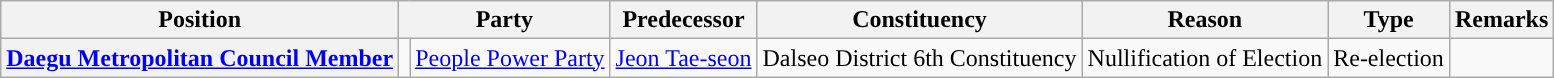<table class="wikitable">
<tr>
<th>Position</th>
<th colspan=2>Party</th>
<th>Predecessor</th>
<th>Constituency</th>
<th>Reason</th>
<th>Type</th>
<th>Remarks</th>
</tr>
<tr>
<th><a href='#'>Daegu Metropolitan Council Member</a></th>
<td style="background-color:"></td>
<td><a href='#'>People Power Party</a></td>
<td><a href='#'>Jeon Tae-seon</a></td>
<td>Dalseo District 6th Constituency</td>
<td>Nullification of Election</td>
<td>Re-election</td>
<td></td>
</tr>
</table>
